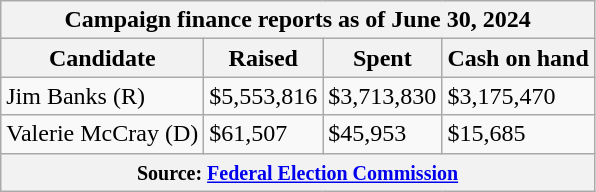<table class="wikitable sortable">
<tr>
<th colspan=4>Campaign finance reports as of June 30, 2024</th>
</tr>
<tr style="text-align:center;">
<th>Candidate</th>
<th>Raised</th>
<th>Spent</th>
<th>Cash on hand</th>
</tr>
<tr>
<td>Jim Banks (R)</td>
<td>$5,553,816</td>
<td>$3,713,830</td>
<td>$3,175,470</td>
</tr>
<tr>
<td>Valerie McCray (D)</td>
<td>$61,507</td>
<td>$45,953</td>
<td>$15,685</td>
</tr>
<tr>
<th colspan="4"><small>Source: <a href='#'>Federal Election Commission</a></small></th>
</tr>
</table>
